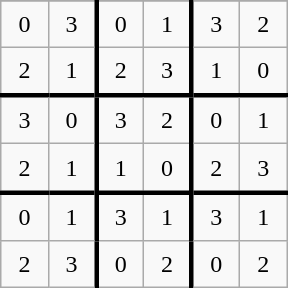<table class="wikitable" style="margin-left:auto;margin-right:auto;text-align:center;width:12em;height:12em;table-layout:fixed;">
<tr>
</tr>
<tr>
<td>0</td>
<td style="border-right:solid">3</td>
<td>0</td>
<td style="border-right:solid">1</td>
<td>3</td>
<td>2</td>
</tr>
<tr>
<td>2</td>
<td style="border-right:solid">1</td>
<td>2</td>
<td style="border-right:solid">3</td>
<td>1</td>
<td>0</td>
</tr>
<tr>
<td style="border-top:solid">3</td>
<td style="border-right:solid; border-top:solid">0</td>
<td style="border-top:solid">3</td>
<td style="border-right:solid; border-top:solid">2</td>
<td style="border-top:solid">0</td>
<td style="border-top:solid">1</td>
</tr>
<tr>
<td>2</td>
<td style="border-right:solid">1</td>
<td>1</td>
<td style="border-right:solid">0</td>
<td>2</td>
<td>3</td>
</tr>
<tr>
<td style="border-top:solid">0</td>
<td style="border-right:solid; border-top:solid ">1</td>
<td style="border-top:solid">3</td>
<td style="border-right:solid; border-top:solid">1</td>
<td style="border-top:solid">3</td>
<td style="border-top:solid">1</td>
</tr>
<tr>
<td>2</td>
<td style="border-right:solid">3</td>
<td>0</td>
<td style="border-right:solid">2</td>
<td>0</td>
<td>2</td>
</tr>
</table>
